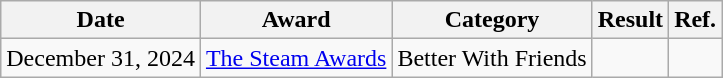<table class="wikitable plainrowheaders">
<tr>
<th scope="col">Date</th>
<th scope="col">Award</th>
<th scope="col">Category</th>
<th scope="col">Result</th>
<th scope="col" class="unsortable">Ref.</th>
</tr>
<tr>
<td>December 31, 2024</td>
<td><a href='#'>The Steam Awards</a></td>
<td>Better With Friends</td>
<td></td>
<td style="text-align:center;"></td>
</tr>
</table>
